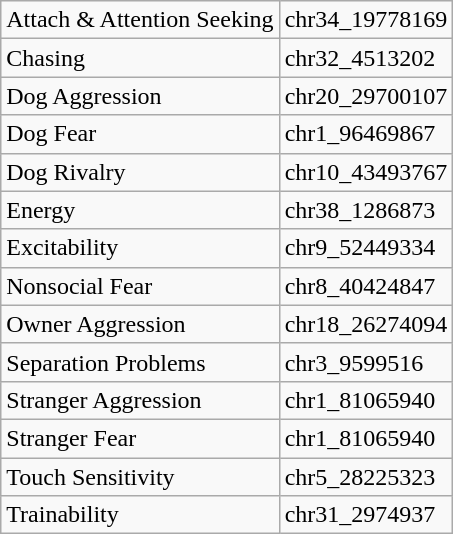<table class="wikitable">
<tr>
<td>Attach & Attention Seeking</td>
<td>chr34_19778169</td>
</tr>
<tr>
<td>Chasing</td>
<td>chr32_4513202</td>
</tr>
<tr>
<td>Dog Aggression</td>
<td>chr20_29700107</td>
</tr>
<tr>
<td>Dog Fear</td>
<td>chr1_96469867</td>
</tr>
<tr>
<td>Dog Rivalry</td>
<td>chr10_43493767</td>
</tr>
<tr>
<td>Energy</td>
<td>chr38_1286873</td>
</tr>
<tr>
<td>Excitability</td>
<td>chr9_52449334</td>
</tr>
<tr>
<td>Nonsocial Fear</td>
<td>chr8_40424847</td>
</tr>
<tr>
<td>Owner Aggression</td>
<td>chr18_26274094</td>
</tr>
<tr>
<td>Separation Problems</td>
<td>chr3_9599516</td>
</tr>
<tr>
<td>Stranger Aggression</td>
<td>chr1_81065940</td>
</tr>
<tr>
<td>Stranger Fear</td>
<td>chr1_81065940</td>
</tr>
<tr>
<td>Touch Sensitivity</td>
<td>chr5_28225323</td>
</tr>
<tr>
<td>Trainability</td>
<td>chr31_2974937</td>
</tr>
</table>
